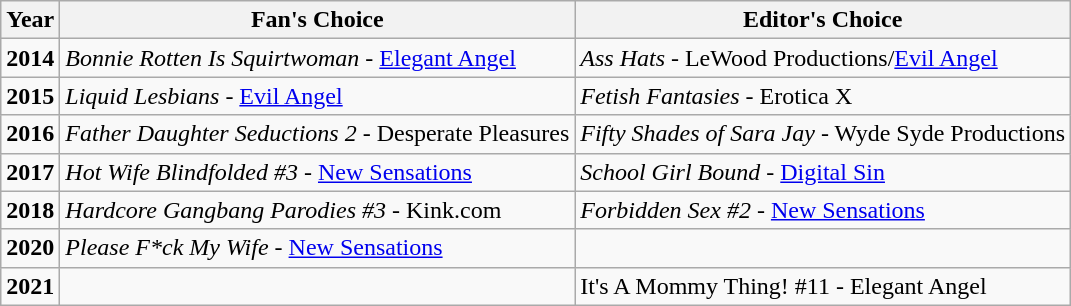<table class="wikitable">
<tr>
<th>Year</th>
<th>Fan's Choice</th>
<th>Editor's Choice</th>
</tr>
<tr>
<td><strong>2014</strong></td>
<td><em>Bonnie Rotten Is Squirtwoman</em> - <a href='#'>Elegant Angel</a></td>
<td><em>Ass Hats</em> - LeWood Productions/<a href='#'>Evil Angel</a></td>
</tr>
<tr>
<td><strong>2015</strong></td>
<td><em>Liquid Lesbians</em> - <a href='#'>Evil Angel</a></td>
<td><em>Fetish Fantasies</em> - Erotica X</td>
</tr>
<tr>
<td><strong>2016</strong></td>
<td><em>Father Daughter Seductions 2</em> - Desperate Pleasures</td>
<td><em>Fifty Shades of Sara Jay</em> - Wyde Syde Productions</td>
</tr>
<tr>
<td><strong>2017</strong></td>
<td><em>Hot Wife Blindfolded #3</em> - <a href='#'>New Sensations</a></td>
<td><em>School Girl Bound</em> - <a href='#'>Digital Sin</a></td>
</tr>
<tr>
<td><strong>2018</strong></td>
<td><em>Hardcore Gangbang Parodies #3</em> - Kink.com</td>
<td><em>Forbidden Sex #2</em> - <a href='#'>New Sensations</a></td>
</tr>
<tr>
<td><strong>2020</strong></td>
<td><em>Please F*ck My Wife</em> - <a href='#'>New Sensations</a></td>
<td></td>
</tr>
<tr>
<td><strong>2021</strong></td>
<td></td>
<td>It's A Mommy Thing! #11 - Elegant Angel</td>
</tr>
</table>
